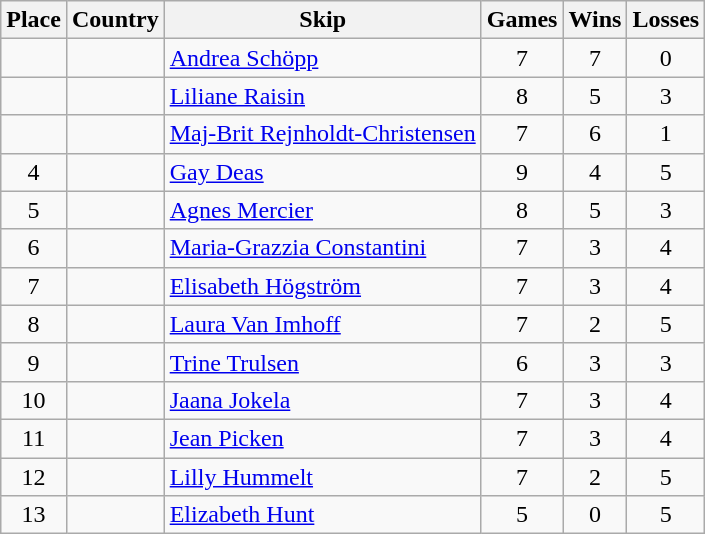<table class="wikitable" style="text-align:center">
<tr>
<th>Place</th>
<th>Country</th>
<th>Skip</th>
<th>Games</th>
<th>Wins</th>
<th>Losses</th>
</tr>
<tr>
<td></td>
<td align=left></td>
<td align=left><a href='#'>Andrea Schöpp</a></td>
<td>7</td>
<td>7</td>
<td>0</td>
</tr>
<tr>
<td></td>
<td align=left></td>
<td align=left><a href='#'>Liliane Raisin</a></td>
<td>8</td>
<td>5</td>
<td>3</td>
</tr>
<tr>
<td></td>
<td align=left></td>
<td align=left><a href='#'>Maj-Brit Rejnholdt-Christensen</a></td>
<td>7</td>
<td>6</td>
<td>1</td>
</tr>
<tr>
<td>4</td>
<td align=left></td>
<td align=left><a href='#'>Gay Deas</a></td>
<td>9</td>
<td>4</td>
<td>5</td>
</tr>
<tr>
<td>5</td>
<td align=left></td>
<td align=left><a href='#'>Agnes Mercier</a></td>
<td>8</td>
<td>5</td>
<td>3</td>
</tr>
<tr>
<td>6</td>
<td align=left></td>
<td align=left><a href='#'>Maria-Grazzia Constantini</a></td>
<td>7</td>
<td>3</td>
<td>4</td>
</tr>
<tr>
<td>7</td>
<td align=left></td>
<td align=left><a href='#'>Elisabeth Högström</a></td>
<td>7</td>
<td>3</td>
<td>4</td>
</tr>
<tr>
<td>8</td>
<td align=left></td>
<td align=left><a href='#'>Laura Van Imhoff</a></td>
<td>7</td>
<td>2</td>
<td>5</td>
</tr>
<tr>
<td>9</td>
<td align=left></td>
<td align=left><a href='#'>Trine Trulsen</a></td>
<td>6</td>
<td>3</td>
<td>3</td>
</tr>
<tr>
<td>10</td>
<td align=left></td>
<td align=left><a href='#'>Jaana Jokela</a></td>
<td>7</td>
<td>3</td>
<td>4</td>
</tr>
<tr>
<td>11</td>
<td align=left></td>
<td align=left><a href='#'>Jean Picken</a></td>
<td>7</td>
<td>3</td>
<td>4</td>
</tr>
<tr>
<td>12</td>
<td align=left></td>
<td align=left><a href='#'>Lilly Hummelt</a></td>
<td>7</td>
<td>2</td>
<td>5</td>
</tr>
<tr>
<td>13</td>
<td align=left></td>
<td align=left><a href='#'>Elizabeth Hunt</a></td>
<td>5</td>
<td>0</td>
<td>5</td>
</tr>
</table>
